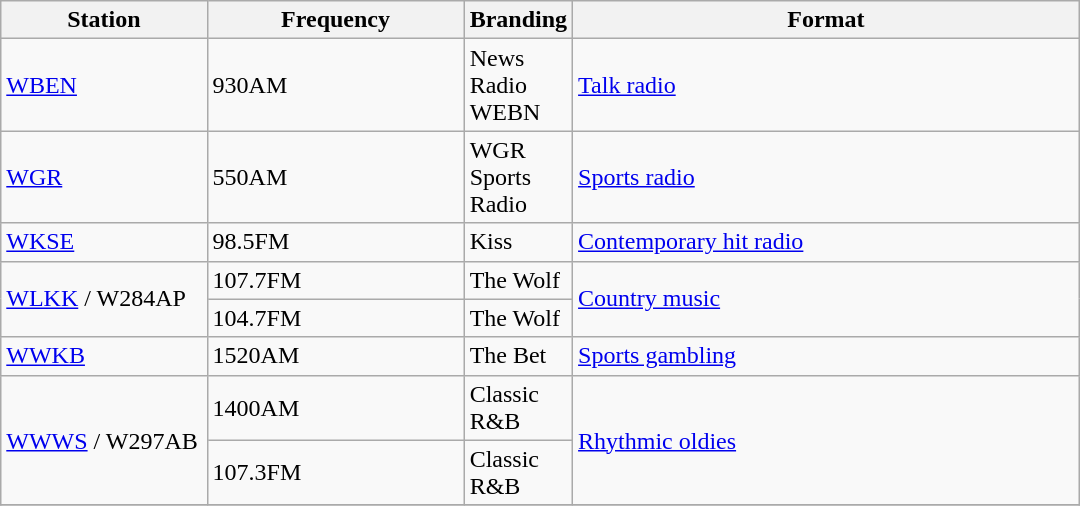<table class="wikitable sortable" style="width:45em;">
<tr>
<th style="width:20%">Station</th>
<th style="width:25%">Frequency</th>
<th style="width:5%">Branding</th>
<th style="width:50%">Format</th>
</tr>
<tr>
<td><a href='#'>WBEN</a></td>
<td>930AM</td>
<td>News Radio WEBN</td>
<td><a href='#'>Talk radio</a></td>
</tr>
<tr>
<td><a href='#'>WGR</a></td>
<td>550AM</td>
<td>WGR Sports Radio</td>
<td><a href='#'>Sports radio</a></td>
</tr>
<tr>
<td><a href='#'>WKSE</a></td>
<td>98.5FM</td>
<td>Kiss</td>
<td><a href='#'>Contemporary hit radio</a></td>
</tr>
<tr>
<td rowspan="2"><a href='#'>WLKK</a> / W284AP</td>
<td>107.7FM</td>
<td>The Wolf</td>
<td rowspan="2"><a href='#'>Country music</a></td>
</tr>
<tr>
<td>104.7FM</td>
<td>The Wolf</td>
</tr>
<tr>
<td><a href='#'>WWKB</a></td>
<td>1520AM</td>
<td>The Bet</td>
<td><a href='#'>Sports gambling</a></td>
</tr>
<tr>
<td rowspan="2"><a href='#'>WWWS</a> / W297AB</td>
<td>1400AM</td>
<td AM>Classic R&B</td>
<td rowspan="2"><a href='#'>Rhythmic oldies</a></td>
</tr>
<tr>
<td>107.3FM</td>
<td>Classic R&B</td>
</tr>
<tr>
</tr>
</table>
